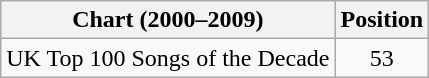<table class="wikitable">
<tr>
<th>Chart (2000–2009)</th>
<th>Position</th>
</tr>
<tr>
<td>UK Top 100 Songs of the Decade</td>
<td align="center">53</td>
</tr>
</table>
